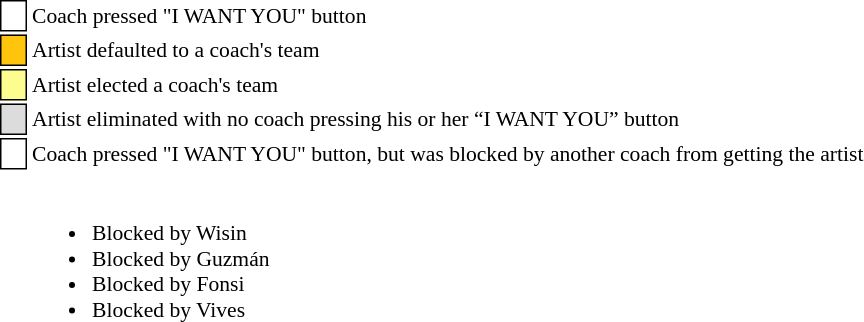<table class="toccolours" style="font-size: 90%; white-space: nowrap;">
<tr>
<td style="background:white; border:1px solid black;"> <strong></strong> </td>
<td>Coach pressed "I WANT YOU" button</td>
</tr>
<tr>
<td style="background:#ffc40c; border:1px solid black;">    </td>
<td>Artist defaulted to a coach's team</td>
</tr>
<tr>
<td style="background:#fdfc8f; border:1px solid black;">    </td>
<td style="padding-right: 8px">Artist elected a coach's team</td>
</tr>
<tr>
<td style="background:#dcdcdc; border:1px solid black;">    </td>
<td>Artist eliminated with no coach pressing his or her “I WANT YOU” button</td>
</tr>
<tr>
<td style="background:white; border:1px solid black;"> <strong></strong> </td>
<td>Coach pressed "I WANT YOU" button, but was blocked by another coach from getting the artist</td>
</tr>
<tr>
<td></td>
<td><br><ul><li> Blocked by Wisin</li><li> Blocked by Guzmán</li><li> Blocked by Fonsi</li><li> Blocked by Vives</li></ul></td>
</tr>
</table>
